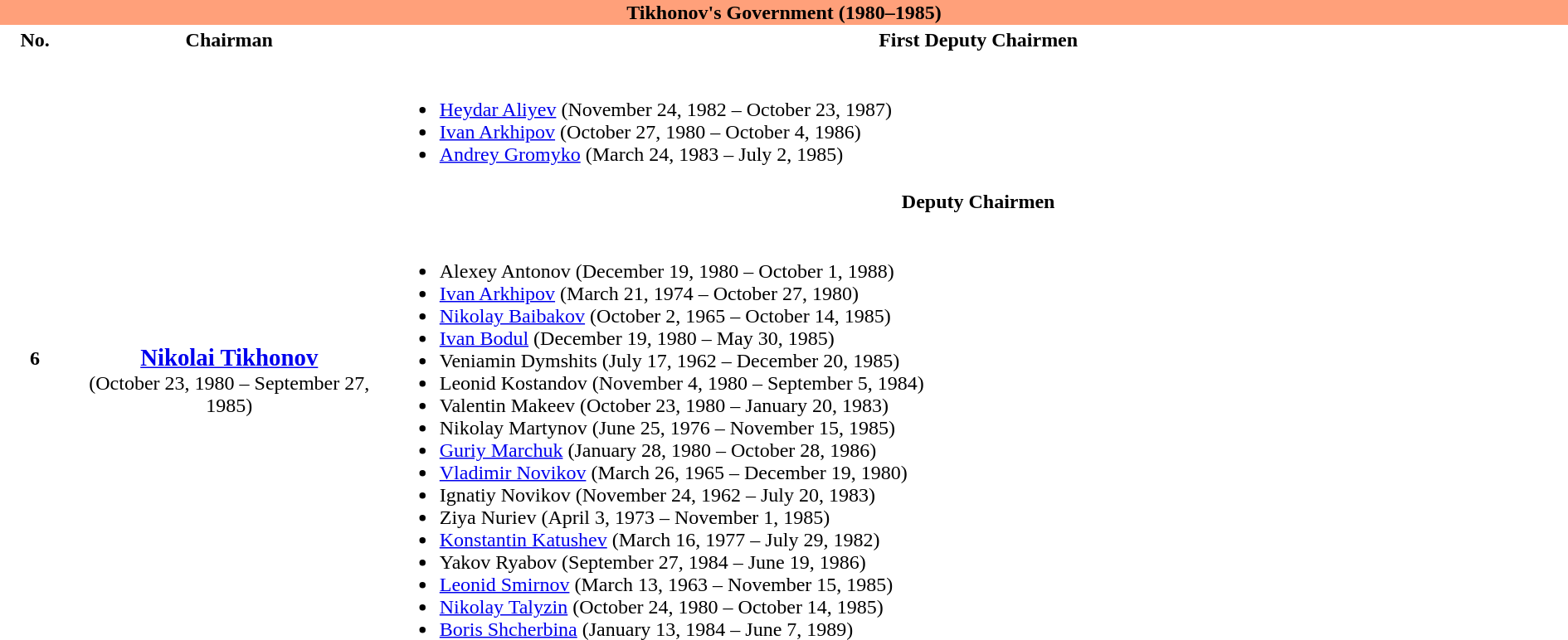<table class="tiles collapsible" border="0" width="100%">
<tr>
<th colspan="3" align="center" style="background:#FFA07A">Tikhonov's Government (1980–1985)</th>
</tr>
<tr>
<th>No.</th>
<th>Chairman</th>
<th>First Deputy Chairmen</th>
</tr>
<tr>
<th rowspan="3">6</th>
<td style="text-align:center;" rowspan="3" width="250px"><br><br><big><strong><a href='#'>Nikolai Tikhonov</a></strong></big><br>(October 23, 1980 – September 27, 1985)</td>
<td><br><ul><li><a href='#'>Heydar Aliyev</a> (November 24, 1982 – October 23, 1987)</li><li><a href='#'>Ivan Arkhipov</a> (October 27, 1980 – October 4, 1986)</li><li><a href='#'>Andrey Gromyko</a> (March 24, 1983 – July 2, 1985)</li></ul></td>
</tr>
<tr>
<th>Deputy Chairmen</th>
</tr>
<tr>
<td><br><ul><li>Alexey Antonov (December 19, 1980 – October 1, 1988)</li><li><a href='#'>Ivan Arkhipov</a> (March 21, 1974 – October 27, 1980)</li><li><a href='#'>Nikolay Baibakov</a> (October 2, 1965 – October 14, 1985)</li><li><a href='#'>Ivan Bodul</a> (December 19, 1980 – May 30, 1985)</li><li>Veniamin Dymshits (July 17, 1962 – December 20, 1985)</li><li>Leonid Kostandov (November 4, 1980 – September 5, 1984)</li><li>Valentin Makeev (October 23, 1980 – January 20, 1983)</li><li>Nikolay Martynov (June 25, 1976 – November 15, 1985)</li><li><a href='#'>Guriy Marchuk</a> (January 28, 1980 – October 28, 1986)</li><li><a href='#'>Vladimir Novikov</a> (March 26, 1965 – December 19, 1980)</li><li>Ignatiy Novikov (November 24, 1962 – July 20, 1983)</li><li>Ziya Nuriev (April 3, 1973 – November 1, 1985)</li><li><a href='#'>Konstantin Katushev</a> (March 16, 1977 – July 29, 1982)</li><li>Yakov Ryabov (September 27, 1984 – June 19, 1986)</li><li><a href='#'>Leonid Smirnov</a> (March 13, 1963 – November 15, 1985)</li><li><a href='#'>Nikolay Talyzin</a> (October 24, 1980 – October 14, 1985)</li><li><a href='#'>Boris Shcherbina</a> (January 13, 1984 – June 7, 1989)</li></ul></td>
</tr>
</table>
